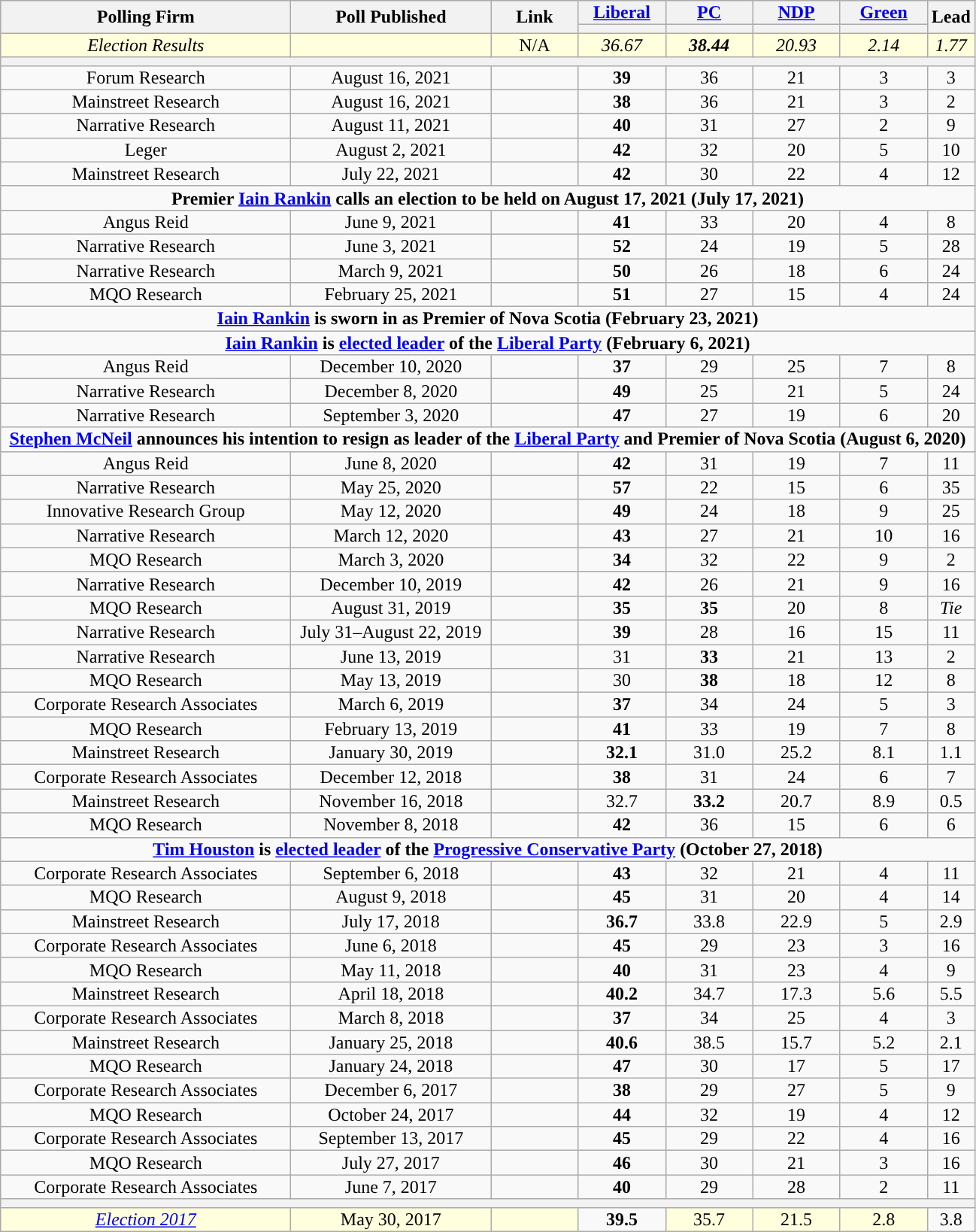<table class="wikitable sortable mw-datatable" style="text-align:center; line-height:14px">
<tr style="background:#e9e9e9;">
<th rowspan="2" style="width: 250px">Polling Firm</th>
<th rowspan="2" style="width: 170px">Poll Published</th>
<th rowspan="2" style="width: 70px" class="unsortable">Link</th>
<th style="width: 70px"><a href='#'>Liberal</a></th>
<th style="width: 70px"><a href='#'>PC</a></th>
<th style="width: 70px"><a href='#'>NDP</a></th>
<th style="width: 70px"><a href='#'>Green</a></th>
<th rowspan="2">Lead</th>
</tr>
<tr>
<th style="background:"></th>
<th style="background:"></th>
<th style="background:"></th>
<th style="background:"></th>
</tr>
<tr style="background:#ffd;">
<td><em>Election Results</em></td>
<td></td>
<td>N/A</td>
<td><em>36.67</em></td>
<td><strong><em>38.44</em></strong></td>
<td><em>20.93</em></td>
<td><em>2.14</em></td>
<td><em>1.77</em></td>
</tr>
<tr>
<th colspan="14"></th>
</tr>
<tr>
<td>Forum Research</td>
<td>August 16, 2021</td>
<td></td>
<td><strong>39</strong></td>
<td>36</td>
<td>21</td>
<td>3</td>
<td style="background:">3</td>
</tr>
<tr>
<td>Mainstreet Research</td>
<td>August 16, 2021</td>
<td></td>
<td><strong>38</strong></td>
<td>36</td>
<td>21</td>
<td>3</td>
<td style="background:">2</td>
</tr>
<tr>
<td>Narrative Research</td>
<td>August 11, 2021</td>
<td> </td>
<td><strong>40</strong></td>
<td>31</td>
<td>27</td>
<td>2</td>
<td style="background:">9</td>
</tr>
<tr>
<td>Leger</td>
<td>August 2, 2021</td>
<td></td>
<td><strong>42</strong></td>
<td>32</td>
<td>20</td>
<td>5</td>
<td style="background:">10</td>
</tr>
<tr>
<td>Mainstreet Research</td>
<td>July 22, 2021</td>
<td></td>
<td><strong>42</strong></td>
<td>30</td>
<td>22</td>
<td>4</td>
<td style="background:">12</td>
</tr>
<tr>
<td colspan="8" align="center"><strong>Premier <a href='#'>Iain Rankin</a> calls an election to be held on August 17, 2021 (July 17, 2021)</strong></td>
</tr>
<tr>
<td>Angus Reid</td>
<td>June 9, 2021</td>
<td></td>
<td><strong>41</strong></td>
<td>33</td>
<td>20</td>
<td>4</td>
<td style="background:">8</td>
</tr>
<tr>
<td>Narrative Research</td>
<td>June 3, 2021</td>
<td></td>
<td><strong>52</strong></td>
<td>24</td>
<td>19</td>
<td>5</td>
<td style="background:">28</td>
</tr>
<tr>
<td>Narrative Research</td>
<td>March 9, 2021</td>
<td></td>
<td><strong>50</strong></td>
<td>26</td>
<td>18</td>
<td>6</td>
<td style="background:">24</td>
</tr>
<tr>
<td>MQO Research</td>
<td>February 25, 2021</td>
<td></td>
<td><strong>51</strong></td>
<td>27</td>
<td>15</td>
<td>4</td>
<td style="background:">24</td>
</tr>
<tr>
<td colspan="8" align="center"><strong><a href='#'>Iain Rankin</a> is sworn in as Premier of Nova Scotia (February 23, 2021)</strong></td>
</tr>
<tr>
<td colspan="8" align="center"><strong><a href='#'>Iain Rankin</a> is <a href='#'>elected leader</a> of the <a href='#'>Liberal Party</a> (February 6, 2021)</strong></td>
</tr>
<tr>
<td>Angus Reid</td>
<td>December 10, 2020</td>
<td></td>
<td><strong>37</strong></td>
<td>29</td>
<td>25</td>
<td>7</td>
<td style="background:">8</td>
</tr>
<tr>
<td>Narrative Research</td>
<td>December 8, 2020</td>
<td></td>
<td><strong>49</strong></td>
<td>25</td>
<td>21</td>
<td>5</td>
<td style="background:">24</td>
</tr>
<tr>
<td>Narrative Research</td>
<td>September 3, 2020</td>
<td></td>
<td><strong>47</strong></td>
<td>27</td>
<td>19</td>
<td>6</td>
<td style="background:">20</td>
</tr>
<tr>
<td colspan="8" align="center"><strong><a href='#'>Stephen McNeil</a> announces his intention to resign as leader of the <a href='#'>Liberal Party</a> and Premier of Nova Scotia (August 6, 2020)</strong></td>
</tr>
<tr>
<td>Angus Reid</td>
<td>June 8, 2020</td>
<td></td>
<td><strong>42</strong></td>
<td>31</td>
<td>19</td>
<td>7</td>
<td style="background:">11</td>
</tr>
<tr>
<td>Narrative Research</td>
<td>May 25, 2020</td>
<td></td>
<td><strong>57</strong></td>
<td>22</td>
<td>15</td>
<td>6</td>
<td style="background:">35</td>
</tr>
<tr>
<td>Innovative Research Group</td>
<td>May 12, 2020</td>
<td></td>
<td><strong>49</strong></td>
<td>24</td>
<td>18</td>
<td>9</td>
<td style="background:">25</td>
</tr>
<tr>
<td>Narrative Research</td>
<td>March 12, 2020</td>
<td></td>
<td><strong>43</strong></td>
<td>27</td>
<td>21</td>
<td>10</td>
<td style="background:">16</td>
</tr>
<tr>
<td>MQO Research</td>
<td>March 3, 2020</td>
<td></td>
<td><strong>34</strong></td>
<td>32</td>
<td>22</td>
<td>9</td>
<td style="background:">2</td>
</tr>
<tr>
<td>Narrative Research</td>
<td>December 10, 2019</td>
<td></td>
<td><strong>42</strong></td>
<td>26</td>
<td>21</td>
<td>9</td>
<td style="background:">16</td>
</tr>
<tr>
<td>MQO Research</td>
<td>August 31, 2019</td>
<td></td>
<td><strong>35</strong></td>
<td><strong>35</strong></td>
<td>20</td>
<td>8</td>
<td data-sort-value="0"><em>Tie</em></td>
</tr>
<tr>
<td>Narrative Research</td>
<td>July 31–August 22, 2019</td>
<td></td>
<td><strong>39</strong></td>
<td>28</td>
<td>16</td>
<td>15</td>
<td style="background:">11</td>
</tr>
<tr>
<td>Narrative Research</td>
<td>June 13, 2019</td>
<td></td>
<td>31</td>
<td><strong>33</strong></td>
<td>21</td>
<td>13</td>
<td style="background:">2</td>
</tr>
<tr>
<td>MQO Research</td>
<td>May 13, 2019</td>
<td></td>
<td>30</td>
<td><strong>38</strong></td>
<td>18</td>
<td>12</td>
<td style="background:">8</td>
</tr>
<tr>
<td>Corporate Research Associates</td>
<td>March 6, 2019</td>
<td> </td>
<td><strong>37</strong></td>
<td>34</td>
<td>24</td>
<td>5</td>
<td style="background:">3</td>
</tr>
<tr>
<td>MQO Research</td>
<td>February 13, 2019</td>
<td></td>
<td><strong>41</strong></td>
<td>33</td>
<td>19</td>
<td>7</td>
<td style="background:">8</td>
</tr>
<tr>
<td>Mainstreet Research</td>
<td>January 30, 2019</td>
<td></td>
<td><strong>32.1</strong></td>
<td>31.0</td>
<td>25.2</td>
<td>8.1</td>
<td style="background:">1.1</td>
</tr>
<tr>
<td>Corporate Research Associates</td>
<td>December 12, 2018</td>
<td> </td>
<td><strong>38</strong></td>
<td>31</td>
<td>24</td>
<td>6</td>
<td style="background:">7</td>
</tr>
<tr>
<td>Mainstreet Research</td>
<td>November 16, 2018</td>
<td></td>
<td>32.7</td>
<td><strong>33.2</strong></td>
<td>20.7</td>
<td>8.9</td>
<td style="background:">0.5</td>
</tr>
<tr>
<td>MQO Research</td>
<td>November 8, 2018</td>
<td></td>
<td><strong>42</strong></td>
<td>36</td>
<td>15</td>
<td>6</td>
<td style="background:">6</td>
</tr>
<tr>
<td colspan="8" align="center"><strong><a href='#'>Tim Houston</a> is <a href='#'>elected leader</a> of the <a href='#'>Progressive Conservative Party</a> (October 27, 2018)</strong></td>
</tr>
<tr>
<td>Corporate Research Associates</td>
<td>September 6, 2018</td>
<td> </td>
<td><strong>43</strong></td>
<td>32</td>
<td>21</td>
<td>4</td>
<td style="background:">11</td>
</tr>
<tr>
<td>MQO Research</td>
<td>August 9, 2018</td>
<td></td>
<td><strong>45</strong></td>
<td>31</td>
<td>20</td>
<td>4</td>
<td style="background:">14</td>
</tr>
<tr>
<td>Mainstreet Research</td>
<td>July 17, 2018</td>
<td></td>
<td><strong>36.7</strong></td>
<td>33.8</td>
<td>22.9</td>
<td>5</td>
<td style="background:">2.9</td>
</tr>
<tr>
<td>Corporate Research Associates</td>
<td>June 6, 2018</td>
<td></td>
<td><strong>45</strong></td>
<td>29</td>
<td>23</td>
<td>3</td>
<td style="background:">16</td>
</tr>
<tr>
<td>MQO Research</td>
<td>May 11, 2018</td>
<td></td>
<td><strong>40</strong></td>
<td>31</td>
<td>23</td>
<td>4</td>
<td style="background:">9</td>
</tr>
<tr>
<td>Mainstreet Research</td>
<td>April 18, 2018</td>
<td></td>
<td><strong>40.2</strong></td>
<td>34.7</td>
<td>17.3</td>
<td>5.6</td>
<td style="background:">5.5</td>
</tr>
<tr>
<td>Corporate Research Associates</td>
<td>March 8, 2018</td>
<td> </td>
<td><strong>37</strong></td>
<td>34</td>
<td>25</td>
<td>4</td>
<td style="background:">3</td>
</tr>
<tr>
<td>Mainstreet Research</td>
<td>January 25, 2018</td>
<td></td>
<td><strong>40.6</strong></td>
<td>38.5</td>
<td>15.7</td>
<td>5.2</td>
<td style="background:">2.1</td>
</tr>
<tr>
<td>MQO Research</td>
<td>January 24, 2018</td>
<td></td>
<td><strong>47</strong></td>
<td>30</td>
<td>17</td>
<td>5</td>
<td style="background:">17</td>
</tr>
<tr>
<td>Corporate Research Associates</td>
<td>December 6, 2017</td>
<td> </td>
<td><strong>38</strong></td>
<td>29</td>
<td>27</td>
<td>5</td>
<td style="background:">9</td>
</tr>
<tr>
<td>MQO Research</td>
<td>October 24, 2017</td>
<td></td>
<td><strong>44</strong></td>
<td>32</td>
<td>19</td>
<td>4</td>
<td style="background:">12</td>
</tr>
<tr>
<td>Corporate Research Associates</td>
<td>September 13, 2017</td>
<td> </td>
<td><strong>45</strong></td>
<td>29</td>
<td>22</td>
<td>4</td>
<td style="background:">16</td>
</tr>
<tr>
<td>MQO Research</td>
<td>July 27, 2017</td>
<td></td>
<td><strong>46</strong></td>
<td>30</td>
<td>21</td>
<td>3</td>
<td style="background:">16</td>
</tr>
<tr>
<td>Corporate Research Associates</td>
<td>June 7, 2017</td>
<td> </td>
<td><strong>40</strong></td>
<td>29</td>
<td>28</td>
<td>2</td>
<td style="background:">11</td>
</tr>
<tr>
<th colspan="8"></th>
</tr>
<tr>
<td style="background:#ffd;"><em><a href='#'>Election 2017</a></em></td>
<td style="background:#ffd;">May 30, 2017</td>
<td style="background:#ffd;"></td>
<td><strong>39.5</strong></td>
<td style="background:#ffd;">35.7</td>
<td style="background:#ffd;">21.5</td>
<td style="background:#ffd;">2.8</td>
<td style="background:">3.8</td>
</tr>
</table>
